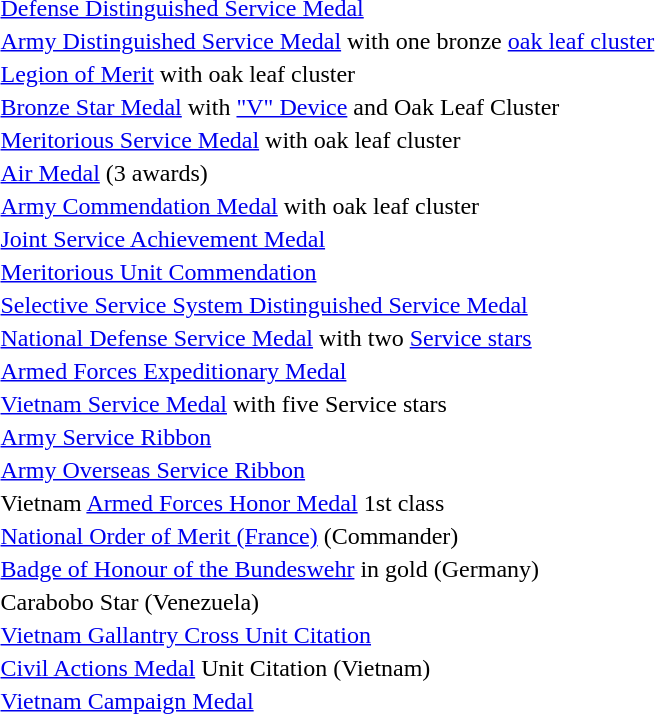<table>
<tr>
<td></td>
<td><a href='#'>Defense Distinguished Service Medal</a></td>
</tr>
<tr>
<td></td>
<td><a href='#'>Army Distinguished Service Medal</a> with one bronze <a href='#'>oak leaf cluster</a></td>
</tr>
<tr>
<td></td>
<td><a href='#'>Legion of Merit</a> with oak leaf cluster</td>
</tr>
<tr>
<td></td>
<td><a href='#'>Bronze Star Medal</a> with <a href='#'>"V" Device</a> and Oak Leaf Cluster</td>
</tr>
<tr>
<td></td>
<td><a href='#'>Meritorious Service Medal</a> with oak leaf cluster</td>
</tr>
<tr>
<td><span></span></td>
<td><a href='#'>Air Medal</a> (3 awards)</td>
</tr>
<tr>
<td></td>
<td><a href='#'>Army Commendation Medal</a> with oak leaf cluster</td>
</tr>
<tr>
<td></td>
<td><a href='#'>Joint Service Achievement Medal</a></td>
</tr>
<tr>
<td></td>
<td><a href='#'>Meritorious Unit Commendation</a></td>
</tr>
<tr>
<td></td>
<td><a href='#'>Selective Service System Distinguished Service Medal</a></td>
</tr>
<tr>
<td></td>
<td><a href='#'>National Defense Service Medal</a> with two <a href='#'>Service stars</a></td>
</tr>
<tr>
<td></td>
<td><a href='#'>Armed Forces Expeditionary Medal</a></td>
</tr>
<tr>
<td></td>
<td><a href='#'>Vietnam Service Medal</a> with five Service stars</td>
</tr>
<tr>
<td></td>
<td><a href='#'>Army Service Ribbon</a></td>
</tr>
<tr>
<td></td>
<td><a href='#'>Army Overseas Service Ribbon</a></td>
</tr>
<tr>
<td></td>
<td>Vietnam <a href='#'>Armed Forces Honor Medal</a> 1st class</td>
</tr>
<tr>
<td></td>
<td><a href='#'>National Order of Merit (France)</a> (Commander)</td>
</tr>
<tr>
<td></td>
<td><a href='#'>Badge of Honour of the Bundeswehr</a> in gold (Germany)</td>
</tr>
<tr>
<td></td>
<td>Carabobo Star (Venezuela)</td>
</tr>
<tr>
<td></td>
<td><a href='#'>Vietnam Gallantry Cross Unit Citation</a></td>
</tr>
<tr>
<td></td>
<td><a href='#'>Civil Actions Medal</a> Unit Citation (Vietnam)</td>
</tr>
<tr>
<td></td>
<td><a href='#'>Vietnam Campaign Medal</a></td>
</tr>
</table>
